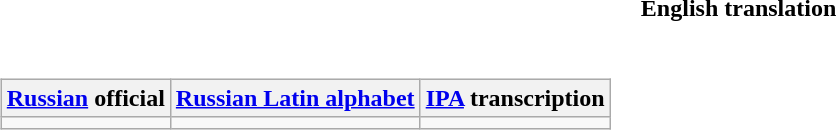<table>
<tr>
<th></th>
<th>English translation</th>
</tr>
<tr style="text-align:center; white-space:nowrap;">
<td><br><table class="wikitable">
<tr>
<th><a href='#'>Russian</a> official</th>
<th><a href='#'>Russian Latin alphabet</a></th>
<th><a href='#'>IPA</a> transcription</th>
</tr>
<tr style="vertical-align:top; text-align:center; white-space:nowrap;">
<td></td>
<td></td>
<td></td>
</tr>
</table>
</td>
<td></td>
</tr>
</table>
